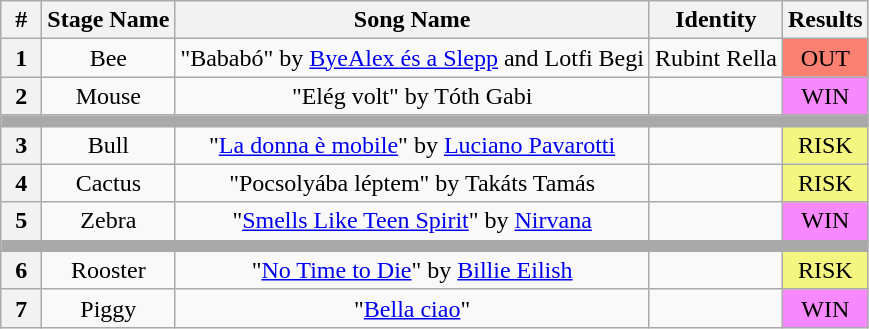<table class="wikitable" style="text-align:center">
<tr>
<th style="width:20px">#</th>
<th>Stage Name</th>
<th>Song Name</th>
<th>Identity</th>
<th>Results</th>
</tr>
<tr>
<th>1</th>
<td>Bee</td>
<td>"Bababó" by <a href='#'>ByeAlex és a Slepp</a> and Lotfi Begi</td>
<td>Rubint Rella</td>
<td bgcolor="salmon">OUT</td>
</tr>
<tr>
<th>2</th>
<td>Mouse</td>
<td>"Elég volt" by Tóth Gabi</td>
<td></td>
<td bgcolor="#f888fd">WIN</td>
</tr>
<tr>
<th ! colspan="5" style="background:darkgrey"></th>
</tr>
<tr>
<th>3</th>
<td>Bull</td>
<td>"<a href='#'>La donna è mobile</a>" by <a href='#'>Luciano Pavarotti</a></td>
<td></td>
<td bgcolor="#f3f781">RISK</td>
</tr>
<tr>
<th>4</th>
<td>Cactus</td>
<td>"Pocsolyába léptem" by Takáts Tamás</td>
<td></td>
<td bgcolor="#f3f781">RISK</td>
</tr>
<tr>
<th>5</th>
<td>Zebra</td>
<td>"<a href='#'>Smells Like Teen Spirit</a>" by <a href='#'>Nirvana</a></td>
<td></td>
<td bgcolor="#f888fd">WIN</td>
</tr>
<tr>
<th ! colspan="5" style="background:darkgrey"></th>
</tr>
<tr>
<th>6</th>
<td>Rooster</td>
<td>"<a href='#'>No Time to Die</a>" by <a href='#'>Billie Eilish</a></td>
<td></td>
<td bgcolor="#f3f781">RISK</td>
</tr>
<tr>
<th>7</th>
<td>Piggy</td>
<td>"<a href='#'>Bella ciao</a>"</td>
<td></td>
<td bgcolor="#f888fd">WIN</td>
</tr>
</table>
